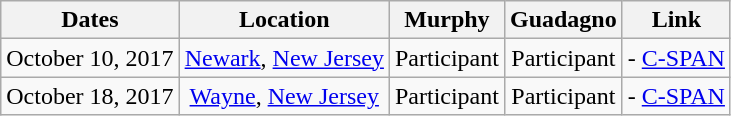<table class="wikitable" style="text-align:center">
<tr>
<th>Dates</th>
<th>Location</th>
<th>Murphy</th>
<th>Guadagno</th>
<th>Link</th>
</tr>
<tr>
<td>October 10, 2017</td>
<td><a href='#'>Newark</a>, <a href='#'>New Jersey</a></td>
<td>Participant</td>
<td>Participant</td>
<td align=left> - <a href='#'>C-SPAN</a></td>
</tr>
<tr>
<td>October 18, 2017</td>
<td><a href='#'>Wayne</a>, <a href='#'>New Jersey</a></td>
<td>Participant</td>
<td>Participant</td>
<td align=left> - <a href='#'>C-SPAN</a></td>
</tr>
</table>
